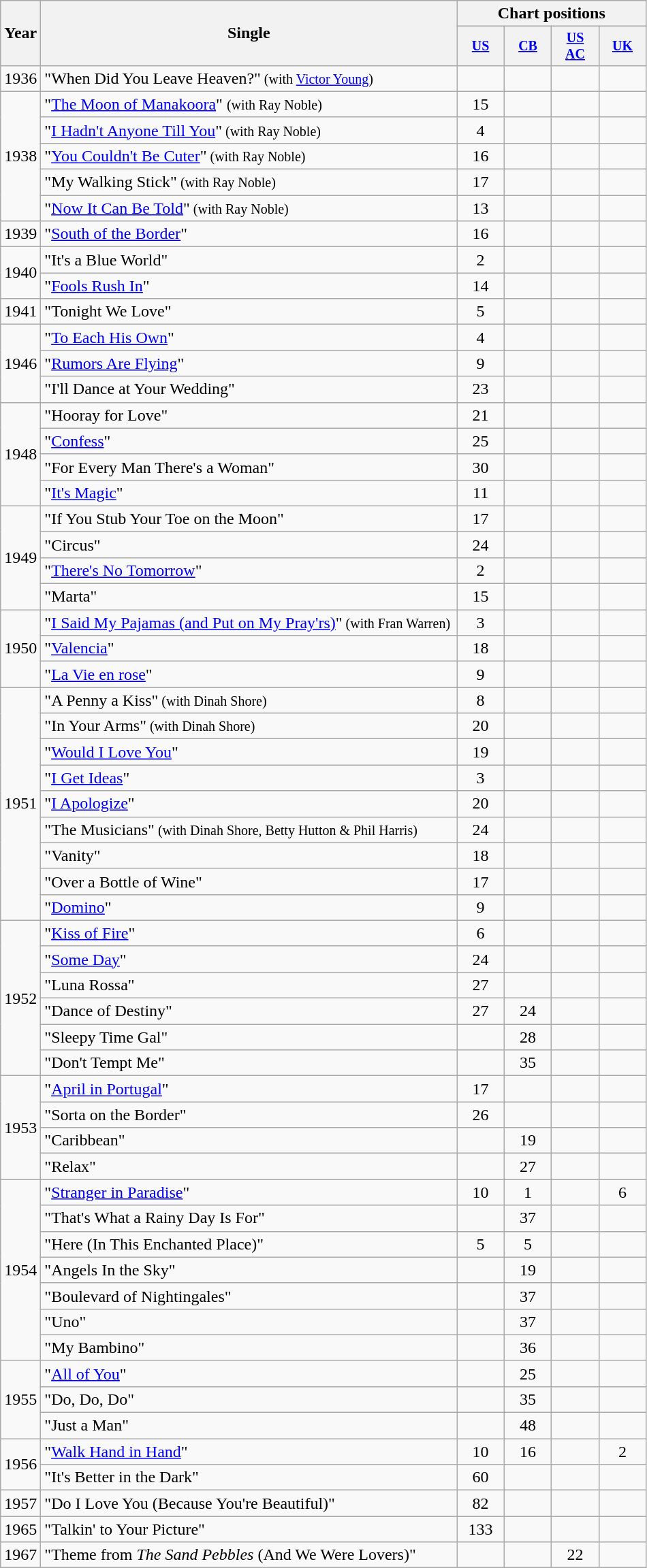<table class="wikitable" style="text-align:center;">
<tr>
<th rowspan="2">Year</th>
<th style="width:400px;" rowspan="2">Single</th>
<th colspan="4">Chart positions</th>
</tr>
<tr style="font-size:smaller;">
<th style="width:40px;"><a href='#'>US</a></th>
<th style="width:40px;"><a href='#'>CB</a></th>
<th style="width:40px;"><a href='#'>US<br>AC</a></th>
<th style="width:40px;"><a href='#'>UK</a></th>
</tr>
<tr>
<td>1936</td>
<td style="text-align:left;">"When Did You Leave Heaven?"<small> (with <a href='#'>Victor Young</a>)</small></td>
<td></td>
<td></td>
<td></td>
<td></td>
</tr>
<tr>
<td rowspan="5">1938</td>
<td style="text-align:left;">"<a href='#'>The Moon of Manakoora</a>" <small>(with Ray Noble)</small></td>
<td>15</td>
<td></td>
<td></td>
<td></td>
</tr>
<tr>
<td style="text-align:left;">"<a href='#'>I Hadn't Anyone Till You</a>"<small> (with Ray Noble)</small></td>
<td>4</td>
<td></td>
<td></td>
<td></td>
</tr>
<tr>
<td style="text-align:left;">"<a href='#'>You Couldn't Be Cuter</a>"<small> (with Ray Noble)</small></td>
<td>16</td>
<td></td>
<td></td>
<td></td>
</tr>
<tr>
<td style="text-align:left;">"My Walking Stick"<small> (with Ray Noble)</small></td>
<td>17</td>
<td></td>
<td></td>
<td></td>
</tr>
<tr>
<td style="text-align:left;">"<a href='#'>Now It Can Be Told</a>"<small> (with Ray Noble)</small></td>
<td>13</td>
<td></td>
<td></td>
<td></td>
</tr>
<tr>
<td>1939</td>
<td style="text-align:left;">"<a href='#'>South of the Border</a>"</td>
<td>16</td>
<td></td>
<td></td>
<td></td>
</tr>
<tr>
<td rowspan="2">1940</td>
<td style="text-align:left;">"It's a Blue World"</td>
<td>2</td>
<td></td>
<td></td>
<td></td>
</tr>
<tr>
<td style="text-align:left;">"<a href='#'>Fools Rush In</a>"</td>
<td>14</td>
<td></td>
<td></td>
<td></td>
</tr>
<tr>
<td>1941</td>
<td style="text-align:left;">"Tonight We Love"</td>
<td>5</td>
<td></td>
<td></td>
<td></td>
</tr>
<tr>
<td rowspan="3">1946</td>
<td style="text-align:left;">"<a href='#'>To Each His Own</a>"</td>
<td>4</td>
<td></td>
<td></td>
<td></td>
</tr>
<tr>
<td style="text-align:left;">"<a href='#'>Rumors Are Flying</a>"</td>
<td>9</td>
<td></td>
<td></td>
<td></td>
</tr>
<tr>
<td style="text-align:left;">"I'll Dance at Your Wedding"</td>
<td>23</td>
<td></td>
<td></td>
<td></td>
</tr>
<tr>
<td rowspan="4">1948</td>
<td style="text-align:left;">"Hooray for Love"</td>
<td>21</td>
<td></td>
<td></td>
<td></td>
</tr>
<tr>
<td style="text-align:left;">"<a href='#'>Confess</a>"</td>
<td>25</td>
<td></td>
<td></td>
<td></td>
</tr>
<tr>
<td style="text-align:left;">"For Every Man There's a Woman"</td>
<td>30</td>
<td></td>
<td></td>
<td></td>
</tr>
<tr>
<td style="text-align:left;">"<a href='#'>It's Magic</a>"</td>
<td>11</td>
<td></td>
<td></td>
<td></td>
</tr>
<tr>
<td rowspan="4">1949</td>
<td style="text-align:left;">"If You Stub Your Toe on the Moon"</td>
<td>17</td>
<td></td>
<td></td>
<td></td>
</tr>
<tr>
<td style="text-align:left;">"Circus"</td>
<td>24</td>
<td></td>
<td></td>
<td></td>
</tr>
<tr>
<td style="text-align:left;">"<a href='#'>There's No Tomorrow</a>"</td>
<td>2</td>
<td></td>
<td></td>
<td></td>
</tr>
<tr>
<td style="text-align:left;">"Marta"</td>
<td>15</td>
<td></td>
<td></td>
<td></td>
</tr>
<tr>
<td rowspan="3">1950</td>
<td style="text-align:left;">"<a href='#'>I Said My Pajamas (and Put on My Pray'rs)</a>"<small> (with Fran Warren)</small></td>
<td>3</td>
<td></td>
<td></td>
<td></td>
</tr>
<tr>
<td style="text-align:left;">"<a href='#'>Valencia</a>"</td>
<td>18</td>
<td></td>
<td></td>
<td></td>
</tr>
<tr>
<td style="text-align:left;">"<a href='#'>La Vie en rose</a>"</td>
<td>9</td>
<td></td>
<td></td>
<td></td>
</tr>
<tr>
<td rowspan="9">1951</td>
<td style="text-align:left;">"A Penny a Kiss"<small> (with Dinah Shore)</small></td>
<td>8</td>
<td></td>
<td></td>
<td></td>
</tr>
<tr>
<td style="text-align:left;">"In Your Arms"<small> (with Dinah Shore)</small></td>
<td>20</td>
<td></td>
<td></td>
<td></td>
</tr>
<tr>
<td style="text-align:left;">"<a href='#'>Would I Love You</a>"</td>
<td>19</td>
<td></td>
<td></td>
<td></td>
</tr>
<tr>
<td style="text-align:left;">"<a href='#'>I Get Ideas</a>"</td>
<td>3</td>
<td></td>
<td></td>
<td></td>
</tr>
<tr>
<td style="text-align:left;">"<a href='#'>I Apologize</a>"</td>
<td>20</td>
<td></td>
<td></td>
<td></td>
</tr>
<tr>
<td style="text-align:left;">"The Musicians"<small> (with Dinah Shore, Betty Hutton & Phil Harris)</small></td>
<td>24</td>
<td></td>
<td></td>
<td></td>
</tr>
<tr>
<td style="text-align:left;">"Vanity"</td>
<td>18</td>
<td></td>
<td></td>
<td></td>
</tr>
<tr>
<td style="text-align:left;">"Over a Bottle of Wine"</td>
<td>17</td>
<td></td>
<td></td>
<td></td>
</tr>
<tr>
<td style="text-align:left;">"<a href='#'>Domino</a>"</td>
<td>9</td>
<td></td>
<td></td>
<td></td>
</tr>
<tr>
<td rowspan="6">1952</td>
<td style="text-align:left;">"<a href='#'>Kiss of Fire</a>"</td>
<td>6</td>
<td></td>
<td></td>
<td></td>
</tr>
<tr>
<td style="text-align:left;">"<a href='#'>Some Day</a>"</td>
<td>24</td>
<td></td>
<td></td>
<td></td>
</tr>
<tr>
<td style="text-align:left;">"Luna Rossa"</td>
<td>27</td>
<td></td>
<td></td>
<td></td>
</tr>
<tr>
<td style="text-align:left;">"Dance of Destiny"</td>
<td>27</td>
<td>24</td>
<td></td>
<td></td>
</tr>
<tr>
<td style="text-align:left;">"Sleepy Time Gal"</td>
<td></td>
<td>28</td>
<td></td>
<td></td>
</tr>
<tr>
<td style="text-align:left;">"Don't Tempt Me"</td>
<td></td>
<td>35</td>
<td></td>
<td></td>
</tr>
<tr>
<td rowspan="4">1953</td>
<td style="text-align:left;">"<a href='#'>April in Portugal</a>"</td>
<td>17</td>
<td></td>
<td></td>
<td></td>
</tr>
<tr>
<td style="text-align:left;">"Sorta on the Border"</td>
<td>26</td>
<td></td>
<td></td>
<td></td>
</tr>
<tr>
<td style="text-align:left;">"Caribbean"</td>
<td></td>
<td>19</td>
<td></td>
<td></td>
</tr>
<tr>
<td style="text-align:left;">"Relax"</td>
<td></td>
<td>27</td>
<td></td>
<td></td>
</tr>
<tr>
<td rowspan="7">1954</td>
<td style="text-align:left;">"<a href='#'>Stranger in Paradise</a>"</td>
<td>10</td>
<td>1</td>
<td></td>
<td>6</td>
</tr>
<tr>
<td style="text-align:left;">"That's What a Rainy Day Is For"</td>
<td></td>
<td>37</td>
<td></td>
<td></td>
</tr>
<tr>
<td style="text-align:left;">"Here (In This Enchanted Place)"</td>
<td>5</td>
<td>5</td>
<td></td>
<td></td>
</tr>
<tr>
<td style="text-align:left;">"Angels In the Sky"</td>
<td></td>
<td>19</td>
<td></td>
<td></td>
</tr>
<tr>
<td style="text-align:left;">"Boulevard of Nightingales"</td>
<td></td>
<td>37</td>
<td></td>
<td></td>
</tr>
<tr>
<td style="text-align:left;">"Uno"</td>
<td></td>
<td>37</td>
<td></td>
<td></td>
</tr>
<tr>
<td style="text-align:left;">"My Bambino"</td>
<td></td>
<td>36</td>
<td></td>
<td></td>
</tr>
<tr>
<td rowspan="3">1955</td>
<td style="text-align:left;">"<a href='#'>All of You</a>"</td>
<td></td>
<td>25</td>
<td></td>
<td></td>
</tr>
<tr>
<td style="text-align:left;">"Do, Do, Do"</td>
<td></td>
<td>35</td>
<td></td>
<td></td>
</tr>
<tr>
<td style="text-align:left;">"Just a Man"</td>
<td></td>
<td>48</td>
<td></td>
<td></td>
</tr>
<tr>
<td rowspan="2">1956</td>
<td style="text-align:left;">"<a href='#'>Walk Hand in Hand</a>"</td>
<td>10</td>
<td>16</td>
<td></td>
<td>2</td>
</tr>
<tr>
<td style="text-align:left;">"It's Better in the Dark"</td>
<td>60</td>
<td></td>
<td></td>
<td></td>
</tr>
<tr>
<td>1957</td>
<td style="text-align:left;">"Do I Love You (Because You're Beautiful)"</td>
<td>82</td>
<td></td>
<td></td>
<td></td>
</tr>
<tr>
<td>1965</td>
<td style="text-align:left;">"Talkin' to Your Picture"</td>
<td>133</td>
<td></td>
<td></td>
<td></td>
</tr>
<tr>
<td>1967</td>
<td style="text-align:left;">"Theme from <em>The Sand Pebbles</em> (And We Were Lovers)"</td>
<td></td>
<td></td>
<td>22</td>
<td></td>
</tr>
</table>
